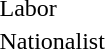<table style="margin-top:1em">
<tr>
<td width=20 > </td>
<td>Labor</td>
</tr>
<tr>
<td> </td>
<td>Nationalist</td>
</tr>
</table>
